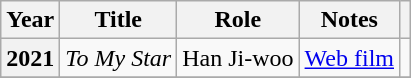<table class="wikitable sortable plainrowheaders">
<tr>
<th scope="col">Year</th>
<th scope="col">Title</th>
<th scope="col">Role</th>
<th scope="col">Notes</th>
<th scope="col" class="unsortable"></th>
</tr>
<tr>
<th scope="row">2021</th>
<td><em>To My Star</em></td>
<td>Han Ji-woo</td>
<td><a href='#'>Web film</a></td>
<td style="text-align:center;"></td>
</tr>
<tr>
</tr>
</table>
